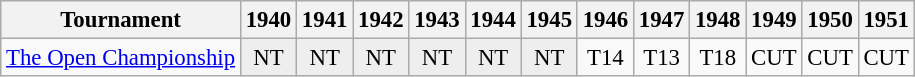<table class="wikitable" style="font-size:95%;text-align:center;">
<tr>
<th>Tournament</th>
<th>1940</th>
<th>1941</th>
<th>1942</th>
<th>1943</th>
<th>1944</th>
<th>1945</th>
<th>1946</th>
<th>1947</th>
<th>1948</th>
<th>1949</th>
<th>1950</th>
<th>1951</th>
</tr>
<tr>
<td align=left><a href='#'>The Open Championship</a></td>
<td style="background:#eeeeee;">NT</td>
<td style="background:#eeeeee;">NT</td>
<td style="background:#eeeeee;">NT</td>
<td style="background:#eeeeee;">NT</td>
<td style="background:#eeeeee;">NT</td>
<td style="background:#eeeeee;">NT</td>
<td>T14</td>
<td>T13</td>
<td>T18</td>
<td>CUT</td>
<td>CUT</td>
<td>CUT</td>
</tr>
</table>
